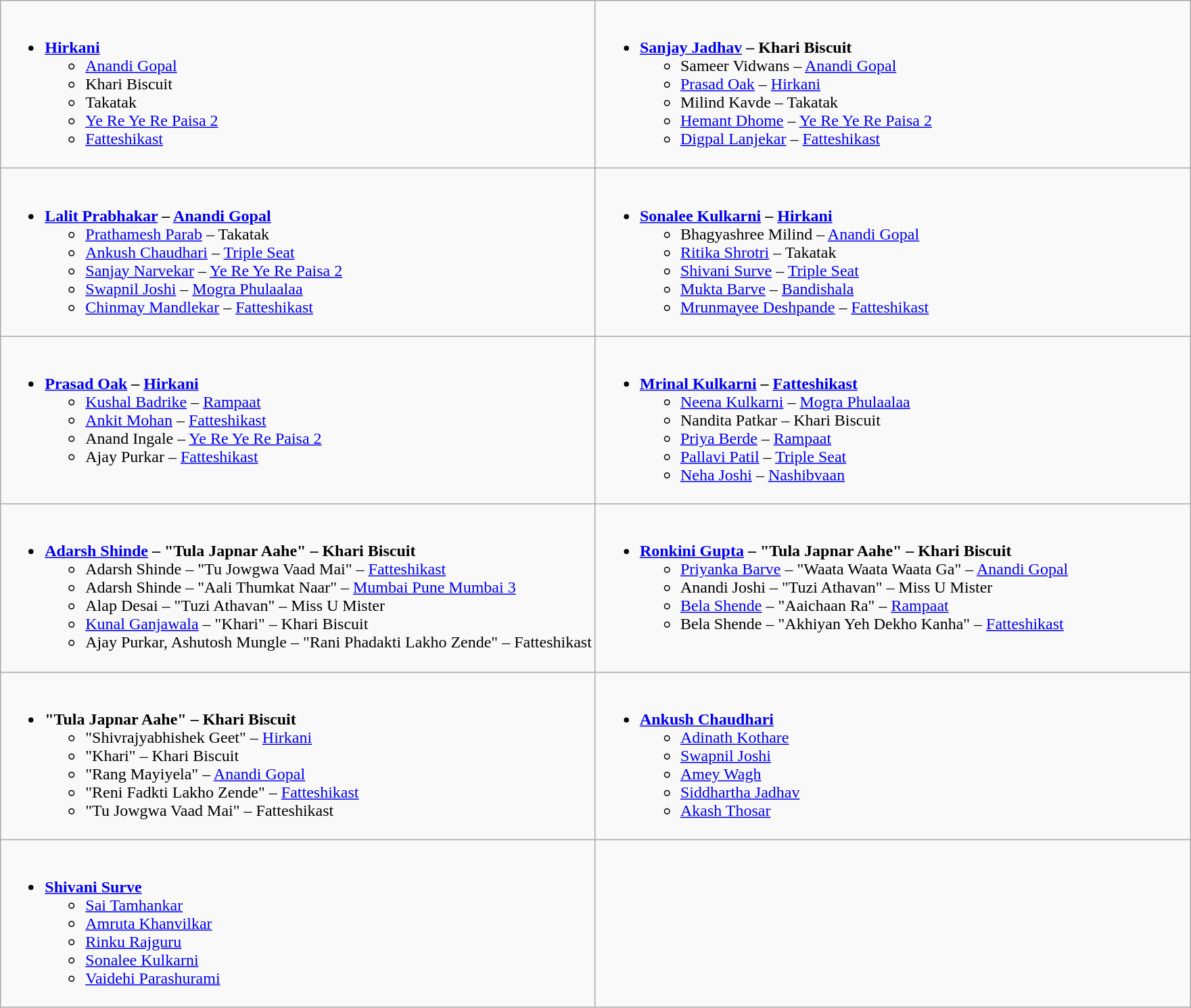<table class="wikitable" role="presentation">
<tr>
<td style="vertical-align:top; width:50%;"><br><ul><li><strong><a href='#'>Hirkani</a></strong><ul><li><a href='#'>Anandi Gopal</a></li><li>Khari Biscuit</li><li>Takatak</li><li><a href='#'>Ye Re Ye Re Paisa 2</a></li><li><a href='#'>Fatteshikast</a></li></ul></li></ul></td>
<td style="vertical-align:top; width:50%;"><br><ul><li><strong><a href='#'>Sanjay Jadhav</a> – Khari Biscuit</strong><ul><li>Sameer Vidwans – <a href='#'>Anandi Gopal</a></li><li><a href='#'>Prasad Oak</a> – <a href='#'>Hirkani</a></li><li>Milind Kavde – Takatak</li><li><a href='#'>Hemant Dhome</a> – <a href='#'>Ye Re Ye Re Paisa 2</a></li><li><a href='#'>Digpal Lanjekar</a> – <a href='#'>Fatteshikast</a></li></ul></li></ul></td>
</tr>
<tr>
<td style="vertical-align:top; width:50%;"><br><ul><li><strong><a href='#'>Lalit Prabhakar</a> – <a href='#'>Anandi Gopal</a></strong><ul><li><a href='#'>Prathamesh Parab</a> – Takatak</li><li><a href='#'>Ankush Chaudhari</a> – <a href='#'>Triple Seat</a></li><li><a href='#'>Sanjay Narvekar</a> – <a href='#'>Ye Re Ye Re Paisa 2</a></li><li><a href='#'>Swapnil Joshi</a> – <a href='#'>Mogra Phulaalaa</a></li><li><a href='#'>Chinmay Mandlekar</a> – <a href='#'>Fatteshikast</a></li></ul></li></ul></td>
<td style="vertical-align:top; width:50%;"><br><ul><li><strong><a href='#'>Sonalee Kulkarni</a> – <a href='#'>Hirkani</a></strong><ul><li>Bhagyashree Milind – <a href='#'>Anandi Gopal</a></li><li><a href='#'>Ritika Shrotri</a> – Takatak</li><li><a href='#'>Shivani Surve</a> – <a href='#'>Triple Seat</a></li><li><a href='#'>Mukta Barve</a> – <a href='#'>Bandishala</a></li><li><a href='#'>Mrunmayee Deshpande</a> – <a href='#'>Fatteshikast</a></li></ul></li></ul></td>
</tr>
<tr>
<td style="vertical-align:top; width:50%;"><br><ul><li><strong><a href='#'>Prasad Oak</a> – <a href='#'>Hirkani</a></strong><ul><li><a href='#'>Kushal Badrike</a> – <a href='#'>Rampaat</a></li><li><a href='#'>Ankit Mohan</a> – <a href='#'>Fatteshikast</a></li><li>Anand Ingale – <a href='#'>Ye Re Ye Re Paisa 2</a></li><li>Ajay Purkar – <a href='#'>Fatteshikast</a></li></ul></li></ul></td>
<td style="vertical-align:top; width:50%;"><br><ul><li><strong><a href='#'>Mrinal Kulkarni</a> – <a href='#'>Fatteshikast</a></strong><ul><li><a href='#'>Neena Kulkarni</a> – <a href='#'>Mogra Phulaalaa</a></li><li>Nandita Patkar – Khari Biscuit</li><li><a href='#'>Priya Berde</a> – <a href='#'>Rampaat</a></li><li><a href='#'>Pallavi Patil</a> – <a href='#'>Triple Seat</a></li><li><a href='#'>Neha Joshi</a> – <a href='#'>Nashibvaan</a></li></ul></li></ul></td>
</tr>
<tr>
<td style="vertical-align:top; width:50%;"><br><ul><li><strong><a href='#'>Adarsh Shinde</a> – "Tula Japnar Aahe" – Khari Biscuit</strong><ul><li>Adarsh Shinde – "Tu Jowgwa Vaad Mai" – <a href='#'>Fatteshikast</a></li><li>Adarsh Shinde – "Aali Thumkat Naar" – <a href='#'>Mumbai Pune Mumbai 3</a></li><li>Alap Desai – "Tuzi Athavan" – Miss U Mister</li><li><a href='#'>Kunal Ganjawala</a> – "Khari" – Khari Biscuit</li><li>Ajay Purkar, Ashutosh Mungle – "Rani Phadakti Lakho Zende" – Fatteshikast</li></ul></li></ul></td>
<td style="vertical-align:top; width:50%;"><br><ul><li><strong><a href='#'>Ronkini Gupta</a> – "Tula Japnar Aahe" – Khari Biscuit</strong><ul><li><a href='#'>Priyanka Barve</a> – "Waata Waata Waata Ga" – <a href='#'>Anandi Gopal</a></li><li>Anandi Joshi – "Tuzi Athavan" – Miss U Mister</li><li><a href='#'>Bela Shende</a> – "Aaichaan Ra" – <a href='#'>Rampaat</a></li><li>Bela Shende – "Akhiyan Yeh Dekho Kanha" – <a href='#'>Fatteshikast</a></li></ul></li></ul></td>
</tr>
<tr>
<td style="vertical-align:top; width:50%;"><br><ul><li><strong>"Tula Japnar Aahe" – Khari Biscuit</strong><ul><li>"Shivrajyabhishek Geet" – <a href='#'>Hirkani</a></li><li>"Khari" – Khari Biscuit</li><li>"Rang Mayiyela" – <a href='#'>Anandi Gopal</a></li><li>"Reni Fadkti Lakho Zende" – <a href='#'>Fatteshikast</a></li><li>"Tu Jowgwa Vaad Mai" – Fatteshikast</li></ul></li></ul></td>
<td style="vertical-align:top; width:50%;"><br><ul><li><strong><a href='#'>Ankush Chaudhari</a></strong><ul><li><a href='#'>Adinath Kothare</a></li><li><a href='#'>Swapnil Joshi</a></li><li><a href='#'>Amey Wagh</a></li><li><a href='#'>Siddhartha Jadhav</a></li><li><a href='#'>Akash Thosar</a></li></ul></li></ul></td>
</tr>
<tr>
<td style="vertical-align:top; width:50%;"><br><ul><li><strong><a href='#'>Shivani Surve</a></strong><ul><li><a href='#'>Sai Tamhankar</a></li><li><a href='#'>Amruta Khanvilkar</a></li><li><a href='#'>Rinku Rajguru</a></li><li><a href='#'>Sonalee Kulkarni</a></li><li><a href='#'>Vaidehi Parashurami</a></li></ul></li></ul></td>
</tr>
</table>
